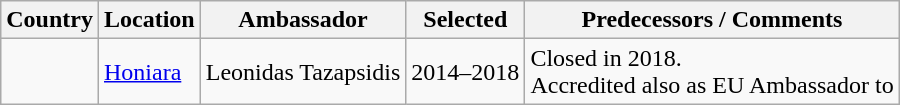<table class="wikitable sortable">
<tr>
<th>Country</th>
<th>Location</th>
<th>Ambassador</th>
<th>Selected</th>
<th>Predecessors / Comments</th>
</tr>
<tr>
<td></td>
<td><a href='#'>Honiara</a></td>
<td> Leonidas Tazapsidis</td>
<td>2014–2018</td>
<td>Closed in 2018.<br>Accredited also as EU Ambassador to </td>
</tr>
</table>
